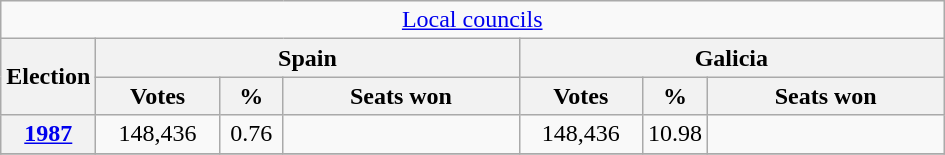<table class="wikitable" style="text-align:center;">
<tr>
<td colspan="8"><a href='#'>Local councils</a></td>
</tr>
<tr>
<th width="50px" rowspan="2">Election</th>
<th colspan="3">Spain</th>
<th colspan="3">Galicia</th>
</tr>
<tr>
<th width="75px">Votes</th>
<th width="35px">%</th>
<th width="150px">Seats won</th>
<th width="75px">Votes</th>
<th width="35px">%</th>
<th width="150px">Seats won</th>
</tr>
<tr>
<th><a href='#'>1987</a></th>
<td>148,436</td>
<td>0.76</td>
<td></td>
<td>148,436</td>
<td>10.98</td>
<td></td>
</tr>
<tr>
</tr>
</table>
